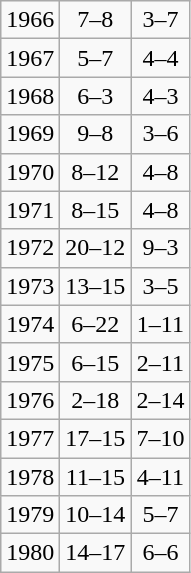<table class="wikitable" style="text-align:center;">
<tr>
<td>1966</td>
<td>7–8</td>
<td>3–7</td>
</tr>
<tr>
<td>1967</td>
<td>5–7</td>
<td>4–4</td>
</tr>
<tr>
<td>1968</td>
<td>6–3</td>
<td>4–3</td>
</tr>
<tr>
<td>1969</td>
<td>9–8</td>
<td>3–6</td>
</tr>
<tr>
<td>1970</td>
<td>8–12</td>
<td>4–8</td>
</tr>
<tr>
<td>1971</td>
<td>8–15</td>
<td>4–8</td>
</tr>
<tr>
<td>1972</td>
<td>20–12</td>
<td>9–3</td>
</tr>
<tr>
<td>1973</td>
<td>13–15</td>
<td>3–5</td>
</tr>
<tr>
<td>1974</td>
<td>6–22</td>
<td>1–11</td>
</tr>
<tr>
<td>1975</td>
<td>6–15</td>
<td>2–11</td>
</tr>
<tr>
<td>1976</td>
<td>2–18</td>
<td>2–14</td>
</tr>
<tr>
<td>1977</td>
<td>17–15</td>
<td>7–10</td>
</tr>
<tr>
<td>1978</td>
<td>11–15</td>
<td>4–11</td>
</tr>
<tr>
<td>1979</td>
<td>10–14</td>
<td>5–7</td>
</tr>
<tr>
<td>1980</td>
<td>14–17</td>
<td>6–6</td>
</tr>
</table>
